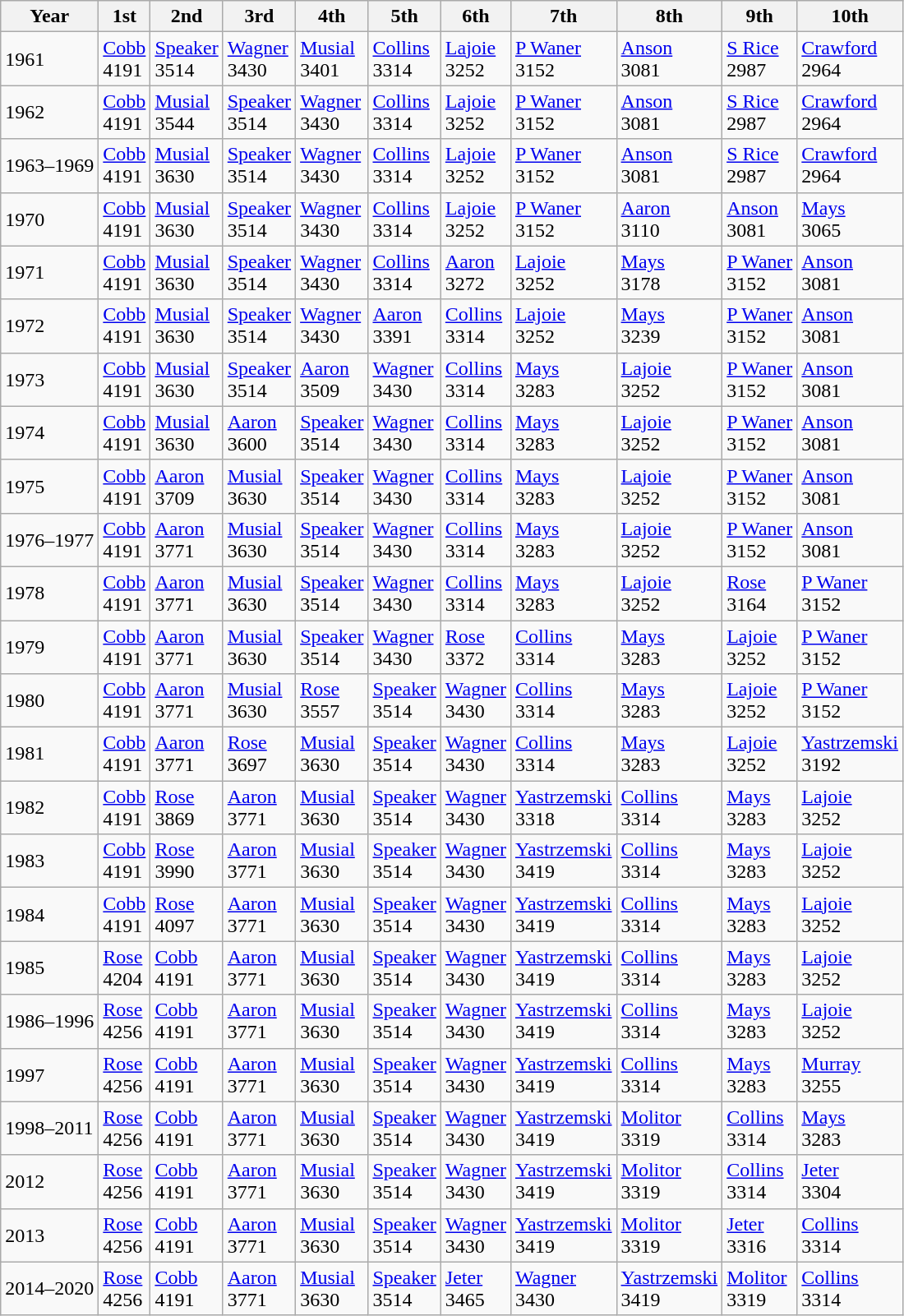<table class=wikitable>
<tr>
<th>Year</th>
<th>1st</th>
<th>2nd</th>
<th>3rd</th>
<th>4th</th>
<th>5th</th>
<th>6th</th>
<th>7th</th>
<th>8th</th>
<th>9th</th>
<th>10th</th>
</tr>
<tr>
<td>1961</td>
<td><a href='#'>Cobb</a><br>4191</td>
<td><a href='#'>Speaker</a><br>3514</td>
<td><a href='#'>Wagner</a><br>3430</td>
<td><a href='#'>Musial</a><br>3401</td>
<td><a href='#'>Collins</a><br>3314</td>
<td><a href='#'>Lajoie</a><br>3252</td>
<td><a href='#'>P Waner</a><br>3152</td>
<td><a href='#'>Anson</a><br>3081</td>
<td><a href='#'>S Rice</a><br>2987</td>
<td><a href='#'>Crawford</a><br>2964</td>
</tr>
<tr>
<td>1962</td>
<td><a href='#'>Cobb</a><br>4191</td>
<td><a href='#'>Musial</a><br>3544</td>
<td><a href='#'>Speaker</a><br>3514</td>
<td><a href='#'>Wagner</a><br>3430</td>
<td><a href='#'>Collins</a><br>3314</td>
<td><a href='#'>Lajoie</a><br>3252</td>
<td><a href='#'>P Waner</a><br>3152</td>
<td><a href='#'>Anson</a><br>3081</td>
<td><a href='#'>S Rice</a><br>2987</td>
<td><a href='#'>Crawford</a><br>2964</td>
</tr>
<tr>
<td>1963–1969</td>
<td><a href='#'>Cobb</a><br>4191</td>
<td><a href='#'>Musial</a><br>3630</td>
<td><a href='#'>Speaker</a><br>3514</td>
<td><a href='#'>Wagner</a><br>3430</td>
<td><a href='#'>Collins</a><br>3314</td>
<td><a href='#'>Lajoie</a><br>3252</td>
<td><a href='#'>P Waner</a><br>3152</td>
<td><a href='#'>Anson</a><br>3081</td>
<td><a href='#'>S Rice</a><br>2987</td>
<td><a href='#'>Crawford</a><br>2964</td>
</tr>
<tr>
<td>1970</td>
<td><a href='#'>Cobb</a><br>4191</td>
<td><a href='#'>Musial</a><br>3630</td>
<td><a href='#'>Speaker</a><br>3514</td>
<td><a href='#'>Wagner</a><br>3430</td>
<td><a href='#'>Collins</a><br>3314</td>
<td><a href='#'>Lajoie</a><br>3252</td>
<td><a href='#'>P Waner</a><br>3152</td>
<td><a href='#'>Aaron</a><br>3110</td>
<td><a href='#'>Anson</a><br>3081</td>
<td><a href='#'>Mays</a><br>3065</td>
</tr>
<tr>
<td>1971</td>
<td><a href='#'>Cobb</a><br>4191</td>
<td><a href='#'>Musial</a><br>3630</td>
<td><a href='#'>Speaker</a><br>3514</td>
<td><a href='#'>Wagner</a><br>3430</td>
<td><a href='#'>Collins</a><br>3314</td>
<td><a href='#'>Aaron</a><br>3272</td>
<td><a href='#'>Lajoie</a><br>3252</td>
<td><a href='#'>Mays</a><br>3178</td>
<td><a href='#'>P Waner</a><br>3152</td>
<td><a href='#'>Anson</a><br>3081</td>
</tr>
<tr>
<td>1972</td>
<td><a href='#'>Cobb</a><br>4191</td>
<td><a href='#'>Musial</a><br>3630</td>
<td><a href='#'>Speaker</a><br>3514</td>
<td><a href='#'>Wagner</a><br>3430</td>
<td><a href='#'>Aaron</a><br>3391</td>
<td><a href='#'>Collins</a><br>3314</td>
<td><a href='#'>Lajoie</a><br>3252</td>
<td><a href='#'>Mays</a><br>3239</td>
<td><a href='#'>P Waner</a><br>3152</td>
<td><a href='#'>Anson</a><br>3081</td>
</tr>
<tr>
<td>1973</td>
<td><a href='#'>Cobb</a><br>4191</td>
<td><a href='#'>Musial</a><br>3630</td>
<td><a href='#'>Speaker</a><br>3514</td>
<td><a href='#'>Aaron</a><br>3509</td>
<td><a href='#'>Wagner</a><br>3430</td>
<td><a href='#'>Collins</a><br>3314</td>
<td><a href='#'>Mays</a><br>3283</td>
<td><a href='#'>Lajoie</a><br>3252</td>
<td><a href='#'>P Waner</a><br>3152</td>
<td><a href='#'>Anson</a><br>3081</td>
</tr>
<tr>
<td>1974</td>
<td><a href='#'>Cobb</a><br>4191</td>
<td><a href='#'>Musial</a><br>3630</td>
<td><a href='#'>Aaron</a><br>3600</td>
<td><a href='#'>Speaker</a><br>3514</td>
<td><a href='#'>Wagner</a><br>3430</td>
<td><a href='#'>Collins</a><br>3314</td>
<td><a href='#'>Mays</a><br>3283</td>
<td><a href='#'>Lajoie</a><br>3252</td>
<td><a href='#'>P Waner</a><br>3152</td>
<td><a href='#'>Anson</a><br>3081</td>
</tr>
<tr>
<td>1975</td>
<td><a href='#'>Cobb</a><br>4191</td>
<td><a href='#'>Aaron</a><br>3709</td>
<td><a href='#'>Musial</a><br>3630</td>
<td><a href='#'>Speaker</a><br>3514</td>
<td><a href='#'>Wagner</a><br>3430</td>
<td><a href='#'>Collins</a><br>3314</td>
<td><a href='#'>Mays</a><br>3283</td>
<td><a href='#'>Lajoie</a><br>3252</td>
<td><a href='#'>P Waner</a><br>3152</td>
<td><a href='#'>Anson</a><br>3081</td>
</tr>
<tr>
<td>1976–1977</td>
<td><a href='#'>Cobb</a><br>4191</td>
<td><a href='#'>Aaron</a><br>3771</td>
<td><a href='#'>Musial</a><br>3630</td>
<td><a href='#'>Speaker</a><br>3514</td>
<td><a href='#'>Wagner</a><br>3430</td>
<td><a href='#'>Collins</a><br>3314</td>
<td><a href='#'>Mays</a><br>3283</td>
<td><a href='#'>Lajoie</a><br>3252</td>
<td><a href='#'>P Waner</a><br>3152</td>
<td><a href='#'>Anson</a><br>3081</td>
</tr>
<tr>
<td>1978</td>
<td><a href='#'>Cobb</a><br>4191</td>
<td><a href='#'>Aaron</a><br>3771</td>
<td><a href='#'>Musial</a><br>3630</td>
<td><a href='#'>Speaker</a><br>3514</td>
<td><a href='#'>Wagner</a><br>3430</td>
<td><a href='#'>Collins</a><br>3314</td>
<td><a href='#'>Mays</a><br>3283</td>
<td><a href='#'>Lajoie</a><br>3252</td>
<td><a href='#'>Rose</a><br>3164</td>
<td><a href='#'>P Waner</a><br>3152</td>
</tr>
<tr>
<td>1979</td>
<td><a href='#'>Cobb</a><br>4191</td>
<td><a href='#'>Aaron</a><br>3771</td>
<td><a href='#'>Musial</a><br>3630</td>
<td><a href='#'>Speaker</a><br>3514</td>
<td><a href='#'>Wagner</a><br>3430</td>
<td><a href='#'>Rose</a><br>3372</td>
<td><a href='#'>Collins</a><br>3314</td>
<td><a href='#'>Mays</a><br>3283</td>
<td><a href='#'>Lajoie</a><br>3252</td>
<td><a href='#'>P Waner</a><br>3152</td>
</tr>
<tr>
<td>1980</td>
<td><a href='#'>Cobb</a><br>4191</td>
<td><a href='#'>Aaron</a><br>3771</td>
<td><a href='#'>Musial</a><br>3630</td>
<td><a href='#'>Rose</a><br>3557</td>
<td><a href='#'>Speaker</a><br>3514</td>
<td><a href='#'>Wagner</a><br>3430</td>
<td><a href='#'>Collins</a><br>3314</td>
<td><a href='#'>Mays</a><br>3283</td>
<td><a href='#'>Lajoie</a><br>3252</td>
<td><a href='#'>P Waner</a><br>3152</td>
</tr>
<tr>
<td>1981</td>
<td><a href='#'>Cobb</a><br>4191</td>
<td><a href='#'>Aaron</a><br>3771</td>
<td><a href='#'>Rose</a><br>3697</td>
<td><a href='#'>Musial</a><br>3630</td>
<td><a href='#'>Speaker</a><br>3514</td>
<td><a href='#'>Wagner</a><br>3430</td>
<td><a href='#'>Collins</a><br>3314</td>
<td><a href='#'>Mays</a><br>3283</td>
<td><a href='#'>Lajoie</a><br>3252</td>
<td><a href='#'>Yastrzemski</a><br>3192</td>
</tr>
<tr>
<td>1982</td>
<td><a href='#'>Cobb</a><br>4191</td>
<td><a href='#'>Rose</a><br>3869</td>
<td><a href='#'>Aaron</a><br>3771</td>
<td><a href='#'>Musial</a><br>3630</td>
<td><a href='#'>Speaker</a><br>3514</td>
<td><a href='#'>Wagner</a><br>3430</td>
<td><a href='#'>Yastrzemski</a><br>3318</td>
<td><a href='#'>Collins</a><br>3314</td>
<td><a href='#'>Mays</a><br>3283</td>
<td><a href='#'>Lajoie</a><br>3252</td>
</tr>
<tr>
<td>1983</td>
<td><a href='#'>Cobb</a><br>4191</td>
<td><a href='#'>Rose</a><br>3990</td>
<td><a href='#'>Aaron</a><br>3771</td>
<td><a href='#'>Musial</a><br>3630</td>
<td><a href='#'>Speaker</a><br>3514</td>
<td><a href='#'>Wagner</a><br>3430</td>
<td><a href='#'>Yastrzemski</a><br>3419</td>
<td><a href='#'>Collins</a><br>3314</td>
<td><a href='#'>Mays</a><br>3283</td>
<td><a href='#'>Lajoie</a><br>3252</td>
</tr>
<tr>
<td>1984</td>
<td><a href='#'>Cobb</a><br>4191</td>
<td><a href='#'>Rose</a><br>4097</td>
<td><a href='#'>Aaron</a><br>3771</td>
<td><a href='#'>Musial</a><br>3630</td>
<td><a href='#'>Speaker</a><br>3514</td>
<td><a href='#'>Wagner</a><br>3430</td>
<td><a href='#'>Yastrzemski</a><br>3419</td>
<td><a href='#'>Collins</a><br>3314</td>
<td><a href='#'>Mays</a><br>3283</td>
<td><a href='#'>Lajoie</a><br>3252</td>
</tr>
<tr>
<td>1985</td>
<td><a href='#'>Rose</a><br>4204</td>
<td><a href='#'>Cobb</a><br>4191</td>
<td><a href='#'>Aaron</a><br>3771</td>
<td><a href='#'>Musial</a><br>3630</td>
<td><a href='#'>Speaker</a><br>3514</td>
<td><a href='#'>Wagner</a><br>3430</td>
<td><a href='#'>Yastrzemski</a><br>3419</td>
<td><a href='#'>Collins</a><br>3314</td>
<td><a href='#'>Mays</a><br>3283</td>
<td><a href='#'>Lajoie</a><br>3252</td>
</tr>
<tr>
<td>1986–1996</td>
<td><a href='#'>Rose</a><br>4256</td>
<td><a href='#'>Cobb</a><br>4191</td>
<td><a href='#'>Aaron</a><br>3771</td>
<td><a href='#'>Musial</a><br>3630</td>
<td><a href='#'>Speaker</a><br>3514</td>
<td><a href='#'>Wagner</a><br>3430</td>
<td><a href='#'>Yastrzemski</a><br>3419</td>
<td><a href='#'>Collins</a><br>3314</td>
<td><a href='#'>Mays</a><br>3283</td>
<td><a href='#'>Lajoie</a><br>3252</td>
</tr>
<tr>
<td>1997</td>
<td><a href='#'>Rose</a><br>4256</td>
<td><a href='#'>Cobb</a><br>4191</td>
<td><a href='#'>Aaron</a><br>3771</td>
<td><a href='#'>Musial</a><br>3630</td>
<td><a href='#'>Speaker</a><br>3514</td>
<td><a href='#'>Wagner</a><br>3430</td>
<td><a href='#'>Yastrzemski</a><br>3419</td>
<td><a href='#'>Collins</a><br>3314</td>
<td><a href='#'>Mays</a><br>3283</td>
<td><a href='#'>Murray</a><br>3255</td>
</tr>
<tr>
<td>1998–2011</td>
<td><a href='#'>Rose</a><br>4256</td>
<td><a href='#'>Cobb</a><br>4191</td>
<td><a href='#'>Aaron</a><br>3771</td>
<td><a href='#'>Musial</a><br>3630</td>
<td><a href='#'>Speaker</a><br>3514</td>
<td><a href='#'>Wagner</a><br>3430</td>
<td><a href='#'>Yastrzemski</a><br>3419</td>
<td><a href='#'>Molitor</a><br>3319</td>
<td><a href='#'>Collins</a><br>3314</td>
<td><a href='#'>Mays</a><br>3283</td>
</tr>
<tr>
<td>2012</td>
<td><a href='#'>Rose</a><br>4256</td>
<td><a href='#'>Cobb</a><br>4191</td>
<td><a href='#'>Aaron</a><br>3771</td>
<td><a href='#'>Musial</a><br>3630</td>
<td><a href='#'>Speaker</a><br>3514</td>
<td><a href='#'>Wagner</a><br>3430</td>
<td><a href='#'>Yastrzemski</a><br>3419</td>
<td><a href='#'>Molitor</a><br>3319</td>
<td><a href='#'>Collins</a><br>3314</td>
<td><a href='#'>Jeter</a><br>3304</td>
</tr>
<tr>
<td>2013</td>
<td><a href='#'>Rose</a><br>4256</td>
<td><a href='#'>Cobb</a><br>4191</td>
<td><a href='#'>Aaron</a><br>3771</td>
<td><a href='#'>Musial</a><br>3630</td>
<td><a href='#'>Speaker</a><br>3514</td>
<td><a href='#'>Wagner</a><br>3430</td>
<td><a href='#'>Yastrzemski</a><br>3419</td>
<td><a href='#'>Molitor</a><br>3319</td>
<td><a href='#'>Jeter</a><br>3316</td>
<td><a href='#'>Collins</a><br>3314</td>
</tr>
<tr>
<td>2014–2020</td>
<td><a href='#'>Rose</a><br>4256</td>
<td><a href='#'>Cobb</a><br>4191</td>
<td><a href='#'>Aaron</a><br>3771</td>
<td><a href='#'>Musial</a><br>3630</td>
<td><a href='#'>Speaker</a><br>3514</td>
<td><a href='#'>Jeter</a><br>3465</td>
<td><a href='#'>Wagner</a><br>3430</td>
<td><a href='#'>Yastrzemski</a><br>3419</td>
<td><a href='#'>Molitor</a><br>3319</td>
<td><a href='#'>Collins</a><br>3314</td>
</tr>
</table>
